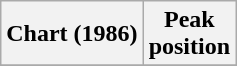<table class="wikitable">
<tr>
<th>Chart (1986)</th>
<th>Peak<br>position</th>
</tr>
<tr>
</tr>
</table>
